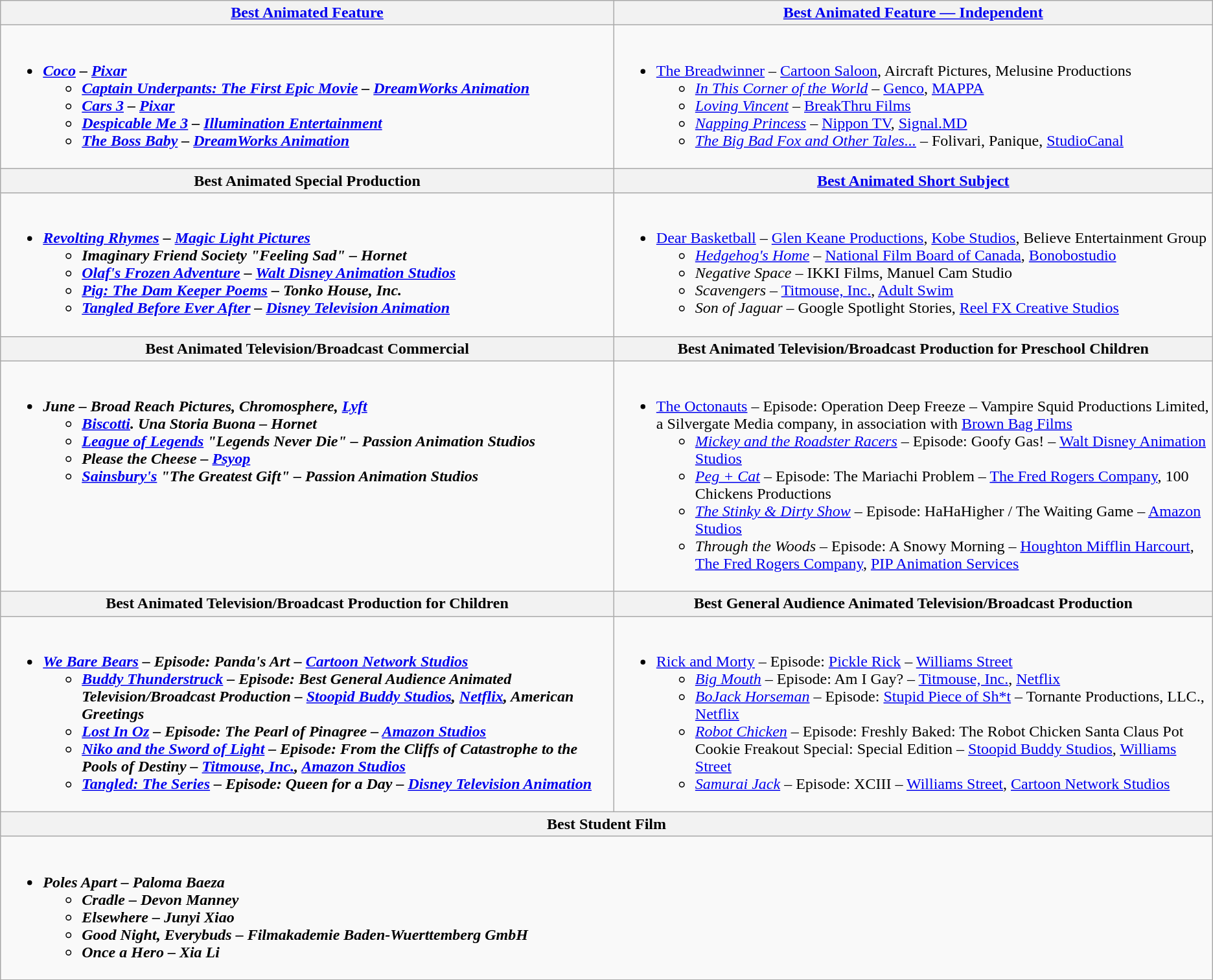<table class=wikitable style="width=100%">
<tr>
<th style="width=50%"><a href='#'>Best Animated Feature</a></th>
<th style="width=50%"><a href='#'>Best Animated Feature — Independent</a></th>
</tr>
<tr>
<td valign="top"><br><ul><li><strong><em><a href='#'>Coco</a><em> – <a href='#'>Pixar</a><strong><ul><li></em><a href='#'>Captain Underpants: The First Epic Movie</a><em> – <a href='#'>DreamWorks Animation</a></li><li></em><a href='#'>Cars 3</a><em> – <a href='#'>Pixar</a></li><li></em><a href='#'>Despicable Me 3</a><em> – <a href='#'>Illumination Entertainment</a></li><li></em><a href='#'>The Boss Baby</a><em> – <a href='#'>DreamWorks Animation</a></li></ul></li></ul></td>
<td valign="top"><br><ul><li></em></strong><a href='#'>The Breadwinner</a></em> – <a href='#'>Cartoon Saloon</a>, Aircraft Pictures, Melusine Productions</strong><ul><li><em><a href='#'>In This Corner of the World</a></em> – <a href='#'>Genco</a>, <a href='#'>MAPPA</a></li><li><em><a href='#'>Loving Vincent</a></em> – <a href='#'>BreakThru Films</a></li><li><em><a href='#'>Napping Princess</a></em> – <a href='#'>Nippon TV</a>, <a href='#'>Signal.MD</a></li><li><em><a href='#'>The Big Bad Fox and Other Tales...</a></em> – Folivari, Panique, <a href='#'>StudioCanal</a></li></ul></li></ul></td>
</tr>
<tr>
<th style="width=50%">Best Animated Special Production</th>
<th style="width=50%"><a href='#'>Best Animated Short Subject</a></th>
</tr>
<tr>
<td valign="top"><br><ul><li><strong><em><a href='#'>Revolting Rhymes</a><em> – <a href='#'>Magic Light Pictures</a><strong><ul><li></em>Imaginary Friend Society "Feeling Sad"<em> – Hornet</li><li></em><a href='#'>Olaf's Frozen Adventure</a><em> – <a href='#'>Walt Disney Animation Studios</a></li><li></em><a href='#'>Pig: The Dam Keeper Poems</a><em> – Tonko House, Inc.</li><li></em><a href='#'>Tangled Before Ever After</a><em> – <a href='#'>Disney Television Animation</a></li></ul></li></ul></td>
<td valign="top"><br><ul><li></em></strong><a href='#'>Dear Basketball</a></em> – <a href='#'>Glen Keane Productions</a>, <a href='#'>Kobe Studios</a>, Believe Entertainment Group</strong><ul><li><em><a href='#'>Hedgehog's Home</a></em> – <a href='#'>National Film Board of Canada</a>, <a href='#'>Bonobostudio</a></li><li><em>Negative Space</em> – IKKI Films, Manuel Cam Studio</li><li><em>Scavengers</em> – <a href='#'>Titmouse, Inc.</a>, <a href='#'>Adult Swim</a></li><li><em>Son of Jaguar</em> – Google Spotlight Stories, <a href='#'>Reel FX Creative Studios</a></li></ul></li></ul></td>
</tr>
<tr>
<th style="width=50%">Best Animated Television/Broadcast Commercial</th>
<th style="width=50%">Best Animated Television/Broadcast Production for Preschool Children</th>
</tr>
<tr>
<td valign="top"><br><ul><li><strong><em>June<em> – Broad Reach Pictures, Chromosphere, <a href='#'>Lyft</a><strong><ul><li></em><a href='#'>Biscotti</a>. Una Storia Buona<em> – Hornet</li><li></em><a href='#'>League of Legends</a> "Legends Never Die"<em> – Passion Animation Studios</li><li></em>Please the Cheese<em> – <a href='#'>Psyop</a></li><li></em><a href='#'>Sainsbury's</a> "The Greatest Gift"<em> – Passion Animation Studios</li></ul></li></ul></td>
<td valign="top"><br><ul><li></em></strong><a href='#'>The Octonauts</a></em> – Episode: Operation Deep Freeze – Vampire Squid Productions Limited, a Silvergate Media company, in association with <a href='#'>Brown Bag Films</a></strong><ul><li><em><a href='#'>Mickey and the Roadster Racers</a></em> – Episode: Goofy Gas! – <a href='#'>Walt Disney Animation Studios</a></li><li><em><a href='#'>Peg + Cat</a></em> – Episode: The Mariachi Problem – <a href='#'>The Fred Rogers Company</a>, 100 Chickens Productions</li><li><em><a href='#'>The Stinky & Dirty Show</a></em> – Episode: HaHaHigher / The Waiting Game – <a href='#'>Amazon Studios</a></li><li><em>Through the Woods</em> – Episode: A Snowy Morning – <a href='#'>Houghton Mifflin Harcourt</a>, <a href='#'>The Fred Rogers Company</a>, <a href='#'>PIP Animation Services</a></li></ul></li></ul></td>
</tr>
<tr>
<th style="width=50%">Best Animated Television/Broadcast Production for Children</th>
<th style="width=50%">Best General Audience Animated Television/Broadcast Production</th>
</tr>
<tr>
<td valign="top"><br><ul><li><strong><em><a href='#'>We Bare Bears</a><em> – Episode: Panda's Art – <a href='#'>Cartoon Network Studios</a><strong><ul><li></em><a href='#'>Buddy Thunderstruck</a><em> – Episode: Best General Audience Animated Television/Broadcast Production – <a href='#'>Stoopid Buddy Studios</a>, <a href='#'>Netflix</a>, American Greetings</li><li></em><a href='#'>Lost In Oz</a><em> – Episode: The Pearl of Pinagree – <a href='#'>Amazon Studios</a></li><li></em><a href='#'>Niko and the Sword of Light</a><em> – Episode: From the Cliffs of Catastrophe to the Pools of Destiny – <a href='#'>Titmouse, Inc.</a>, <a href='#'>Amazon Studios</a></li><li></em><a href='#'>Tangled: The Series</a><em> – Episode: Queen for a Day – <a href='#'>Disney Television Animation</a></li></ul></li></ul></td>
<td valign="top"><br><ul><li></em></strong><a href='#'>Rick and Morty</a></em> – Episode: <a href='#'>Pickle Rick</a> – <a href='#'>Williams Street</a></strong><ul><li><em><a href='#'>Big Mouth</a></em> – Episode: Am I Gay? – <a href='#'>Titmouse, Inc.</a>, <a href='#'>Netflix</a></li><li><em><a href='#'>BoJack Horseman</a></em> – Episode: <a href='#'>Stupid Piece of Sh*t</a> – Tornante Productions, LLC., <a href='#'>Netflix</a></li><li><em><a href='#'>Robot Chicken</a></em> – Episode: Freshly Baked: The Robot Chicken Santa Claus Pot Cookie Freakout Special: Special Edition – <a href='#'>Stoopid Buddy Studios</a>, <a href='#'>Williams Street</a></li><li><em><a href='#'>Samurai Jack</a></em> – Episode: XCIII – <a href='#'>Williams Street</a>, <a href='#'>Cartoon Network Studios</a></li></ul></li></ul></td>
</tr>
<tr>
<th style="width=50%" colspan=2>Best Student Film</th>
</tr>
<tr>
<td valign="top" colspan=2><br><ul><li><strong><em>Poles Apart<em> – Paloma Baeza<strong><ul><li></em>Cradle<em> – Devon Manney</li><li></em>Elsewhere<em> – Junyi Xiao</li><li></em>Good Night, Everybuds<em> – Filmakademie Baden-Wuerttemberg GmbH</li><li></em>Once a Hero<em> – Xia Li</li></ul></li></ul></td>
</tr>
</table>
